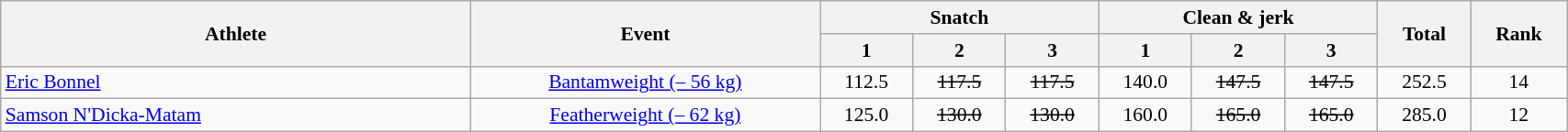<table class=wikitable style="font-size:90%" width="90%">
<tr>
<th rowspan="2">Athlete</th>
<th rowspan="2">Event</th>
<th colspan="3">Snatch</th>
<th colspan="3">Clean & jerk</th>
<th rowspan="2">Total</th>
<th rowspan="2">Rank</th>
</tr>
<tr>
<th>1</th>
<th>2</th>
<th>3</th>
<th>1</th>
<th>2</th>
<th>3</th>
</tr>
<tr>
<td width=30%><a href='#'>Eric Bonnel</a></td>
<td align=center><a href='#'>Bantamweight (– 56 kg)</a></td>
<td align=center>112.5</td>
<td align=center><s>117.5</s></td>
<td align=center><s>117.5</s></td>
<td align=center>140.0</td>
<td align=center><s>147.5</s></td>
<td align=center><s>147.5</s></td>
<td align=center>252.5</td>
<td align=center>14</td>
</tr>
<tr>
<td width=30%><a href='#'>Samson N'Dicka-Matam</a></td>
<td align=center><a href='#'>Featherweight (– 62 kg)</a></td>
<td align=center>125.0</td>
<td align=center><s>130.0</s></td>
<td align=center><s>130.0</s></td>
<td align=center>160.0</td>
<td align=center><s>165.0</s></td>
<td align=center><s>165.0</s></td>
<td align=center>285.0</td>
<td align=center>12</td>
</tr>
</table>
